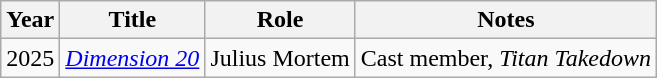<table class="wikitable sortable">
<tr>
<th>Year</th>
<th>Title</th>
<th>Role</th>
<th class="unsortable">Notes</th>
</tr>
<tr>
<td>2025</td>
<td><em><a href='#'>Dimension 20</a></em></td>
<td>Julius Mortem</td>
<td>Cast member, <em>Titan Takedown</em></td>
</tr>
</table>
